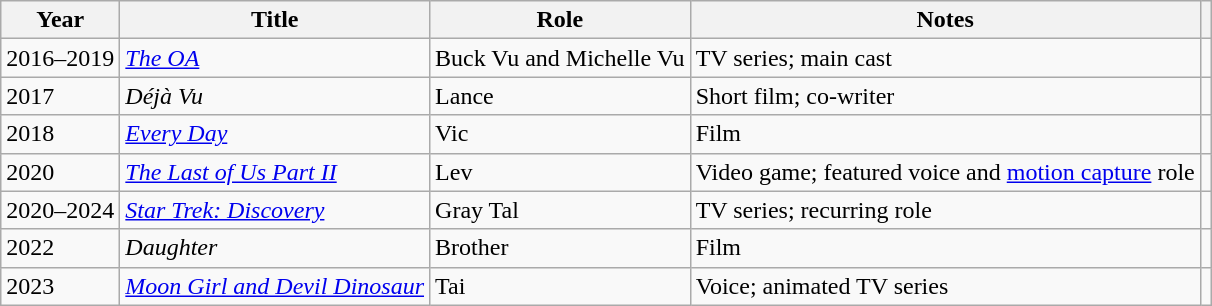<table class="wikitable">
<tr>
<th scope="col">Year</th>
<th scope="col">Title</th>
<th scope="col">Role</th>
<th scope="col">Notes</th>
<th scope="col"></th>
</tr>
<tr>
<td>2016–2019</td>
<td><em><a href='#'>The OA</a></em></td>
<td>Buck Vu and Michelle Vu</td>
<td>TV series; main cast</td>
<td></td>
</tr>
<tr>
<td>2017</td>
<td><em>Déjà Vu</em></td>
<td>Lance</td>
<td>Short film; co-writer</td>
<td></td>
</tr>
<tr>
<td>2018</td>
<td><em><a href='#'>Every Day</a></em></td>
<td>Vic</td>
<td>Film</td>
<td></td>
</tr>
<tr>
<td>2020</td>
<td><em><a href='#'>The Last of Us Part II</a></em></td>
<td>Lev</td>
<td>Video game; featured voice and <a href='#'>motion capture</a> role</td>
<td></td>
</tr>
<tr>
<td>2020–2024</td>
<td><em><a href='#'>Star Trek: Discovery</a></em></td>
<td>Gray Tal</td>
<td>TV series; recurring role</td>
<td></td>
</tr>
<tr>
<td>2022</td>
<td><em>Daughter</em></td>
<td>Brother</td>
<td>Film</td>
<td></td>
</tr>
<tr>
<td>2023</td>
<td><em><a href='#'>Moon Girl and Devil Dinosaur</a></em></td>
<td>Tai</td>
<td>Voice; animated TV series</td>
<td></td>
</tr>
</table>
